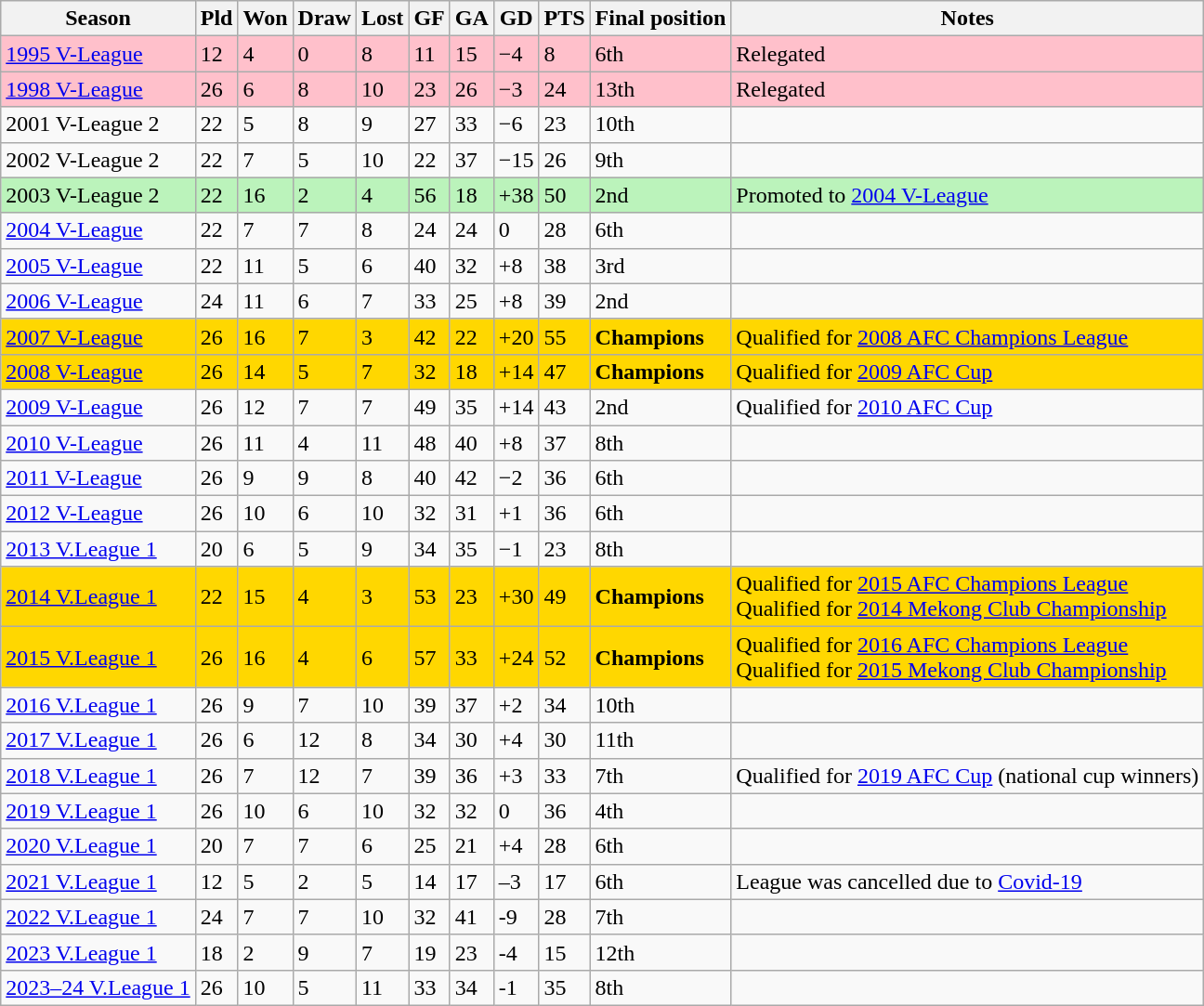<table class="wikitable">
<tr>
<th>Season</th>
<th>Pld</th>
<th>Won</th>
<th>Draw</th>
<th>Lost</th>
<th>GF</th>
<th>GA</th>
<th>GD</th>
<th>PTS</th>
<th>Final position</th>
<th>Notes</th>
</tr>
<tr bgcolor=pink>
<td><a href='#'>1995 V-League</a></td>
<td>12</td>
<td>4</td>
<td>0</td>
<td>8</td>
<td>11</td>
<td>15</td>
<td>−4</td>
<td>8</td>
<td>6th</td>
<td>Relegated</td>
</tr>
<tr bgcolor=pink>
<td><a href='#'>1998 V-League</a></td>
<td>26</td>
<td>6</td>
<td>8</td>
<td>10</td>
<td>23</td>
<td>26</td>
<td>−3</td>
<td>24</td>
<td>13th</td>
<td>Relegated</td>
</tr>
<tr>
<td>2001 V-League 2</td>
<td>22</td>
<td>5</td>
<td>8</td>
<td>9</td>
<td>27</td>
<td>33</td>
<td>−6</td>
<td>23</td>
<td>10th</td>
<td></td>
</tr>
<tr>
<td>2002 V-League 2</td>
<td>22</td>
<td>7</td>
<td>5</td>
<td>10</td>
<td>22</td>
<td>37</td>
<td>−15</td>
<td>26</td>
<td>9th</td>
<td></td>
</tr>
<tr bgcolor=BBF3BB>
<td>2003 V-League 2</td>
<td>22</td>
<td>16</td>
<td>2</td>
<td>4</td>
<td>56</td>
<td>18</td>
<td>+38</td>
<td>50</td>
<td>2nd</td>
<td>Promoted to <a href='#'>2004 V-League</a></td>
</tr>
<tr>
<td><a href='#'>2004 V-League</a></td>
<td>22</td>
<td>7</td>
<td>7</td>
<td>8</td>
<td>24</td>
<td>24</td>
<td>0</td>
<td>28</td>
<td>6th</td>
<td></td>
</tr>
<tr>
<td><a href='#'>2005 V-League</a></td>
<td>22</td>
<td>11</td>
<td>5</td>
<td>6</td>
<td>40</td>
<td>32</td>
<td>+8</td>
<td>38</td>
<td>3rd</td>
<td></td>
</tr>
<tr>
<td><a href='#'>2006 V-League</a></td>
<td>24</td>
<td>11</td>
<td>6</td>
<td>7</td>
<td>33</td>
<td>25</td>
<td>+8</td>
<td>39</td>
<td>2nd</td>
<td></td>
</tr>
<tr bgcolor=Gold>
<td><a href='#'>2007 V-League</a></td>
<td>26</td>
<td>16</td>
<td>7</td>
<td>3</td>
<td>42</td>
<td>22</td>
<td>+20</td>
<td>55</td>
<td><strong>Champions</strong></td>
<td>Qualified for <a href='#'>2008 AFC Champions League</a></td>
</tr>
<tr bgcolor=Gold>
<td><a href='#'>2008 V-League</a></td>
<td>26</td>
<td>14</td>
<td>5</td>
<td>7</td>
<td>32</td>
<td>18</td>
<td>+14</td>
<td>47</td>
<td><strong>Champions</strong></td>
<td>Qualified for <a href='#'>2009 AFC Cup</a></td>
</tr>
<tr>
<td><a href='#'>2009 V-League</a></td>
<td>26</td>
<td>12</td>
<td>7</td>
<td>7</td>
<td>49</td>
<td>35</td>
<td>+14</td>
<td>43</td>
<td>2nd</td>
<td>Qualified for <a href='#'>2010 AFC Cup</a></td>
</tr>
<tr>
<td><a href='#'>2010 V-League</a></td>
<td>26</td>
<td>11</td>
<td>4</td>
<td>11</td>
<td>48</td>
<td>40</td>
<td>+8</td>
<td>37</td>
<td>8th</td>
<td></td>
</tr>
<tr>
<td><a href='#'>2011 V-League</a></td>
<td>26</td>
<td>9</td>
<td>9</td>
<td>8</td>
<td>40</td>
<td>42</td>
<td>−2</td>
<td>36</td>
<td>6th</td>
<td></td>
</tr>
<tr>
<td><a href='#'>2012 V-League</a></td>
<td>26</td>
<td>10</td>
<td>6</td>
<td>10</td>
<td>32</td>
<td>31</td>
<td>+1</td>
<td>36</td>
<td>6th</td>
<td></td>
</tr>
<tr>
<td><a href='#'>2013 V.League 1</a></td>
<td>20</td>
<td>6</td>
<td>5</td>
<td>9</td>
<td>34</td>
<td>35</td>
<td>−1</td>
<td>23</td>
<td>8th</td>
<td></td>
</tr>
<tr bgcolor=Gold>
<td><a href='#'>2014 V.League 1</a></td>
<td>22</td>
<td>15</td>
<td>4</td>
<td>3</td>
<td>53</td>
<td>23</td>
<td>+30</td>
<td>49</td>
<td><strong>Champions</strong></td>
<td>Qualified for <a href='#'>2015 AFC Champions League</a><br>Qualified for <a href='#'>2014 Mekong Club Championship</a></td>
</tr>
<tr bgcolor=Gold>
<td><a href='#'>2015 V.League 1</a></td>
<td>26</td>
<td>16</td>
<td>4</td>
<td>6</td>
<td>57</td>
<td>33</td>
<td>+24</td>
<td>52</td>
<td><strong>Champions</strong></td>
<td>Qualified for <a href='#'>2016 AFC Champions League</a> <br> Qualified for <a href='#'>2015 Mekong Club Championship</a></td>
</tr>
<tr>
<td><a href='#'>2016 V.League 1</a></td>
<td>26</td>
<td>9</td>
<td>7</td>
<td>10</td>
<td>39</td>
<td>37</td>
<td>+2</td>
<td>34</td>
<td>10th</td>
<td></td>
</tr>
<tr>
<td><a href='#'>2017 V.League 1</a></td>
<td>26</td>
<td>6</td>
<td>12</td>
<td>8</td>
<td>34</td>
<td>30</td>
<td>+4</td>
<td>30</td>
<td>11th</td>
<td></td>
</tr>
<tr>
<td><a href='#'>2018 V.League 1</a></td>
<td>26</td>
<td>7</td>
<td>12</td>
<td>7</td>
<td>39</td>
<td>36</td>
<td>+3</td>
<td>33</td>
<td>7th</td>
<td>Qualified for <a href='#'>2019 AFC Cup</a> (national cup winners)</td>
</tr>
<tr>
<td><a href='#'>2019 V.League 1</a></td>
<td>26</td>
<td>10</td>
<td>6</td>
<td>10</td>
<td>32</td>
<td>32</td>
<td>0</td>
<td>36</td>
<td>4th</td>
<td></td>
</tr>
<tr>
<td><a href='#'>2020 V.League 1</a></td>
<td>20</td>
<td>7</td>
<td>7</td>
<td>6</td>
<td>25</td>
<td>21</td>
<td>+4</td>
<td>28</td>
<td>6th</td>
<td></td>
</tr>
<tr>
<td><a href='#'>2021 V.League 1</a></td>
<td>12</td>
<td>5</td>
<td>2</td>
<td>5</td>
<td>14</td>
<td>17</td>
<td>–3</td>
<td>17</td>
<td>6th</td>
<td>League was cancelled due to <a href='#'>Covid-19</a></td>
</tr>
<tr>
<td><a href='#'>2022 V.League 1</a></td>
<td>24</td>
<td>7</td>
<td>7</td>
<td>10</td>
<td>32</td>
<td>41</td>
<td>-9</td>
<td>28</td>
<td>7th</td>
<td></td>
</tr>
<tr>
<td><a href='#'>2023 V.League 1</a></td>
<td>18</td>
<td>2</td>
<td>9</td>
<td>7</td>
<td>19</td>
<td>23</td>
<td>-4</td>
<td>15</td>
<td>12th</td>
<td></td>
</tr>
<tr>
<td><a href='#'>2023–24 V.League 1</a></td>
<td>26</td>
<td>10</td>
<td>5</td>
<td>11</td>
<td>33</td>
<td>34</td>
<td>-1</td>
<td>35</td>
<td>8th</td>
<td></td>
</tr>
</table>
